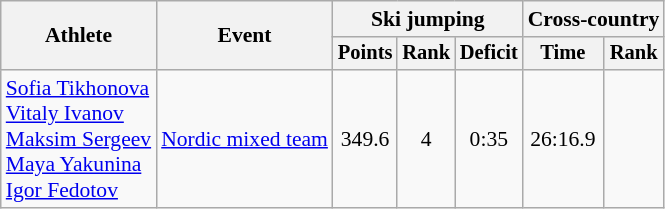<table class="wikitable" style="font-size:90%">
<tr>
<th rowspan=2>Athlete</th>
<th rowspan=2>Event</th>
<th colspan="3">Ski jumping</th>
<th colspan=2>Cross-country</th>
</tr>
<tr style="font-size:95%">
<th>Points</th>
<th>Rank</th>
<th>Deficit</th>
<th>Time</th>
<th>Rank</th>
</tr>
<tr align=center>
<td align=left><a href='#'>Sofia Tikhonova</a><br><a href='#'>Vitaly Ivanov</a><br><a href='#'>Maksim Sergeev</a><br><a href='#'>Maya Yakunina</a><br><a href='#'>Igor Fedotov</a></td>
<td align=left><a href='#'>Nordic mixed team</a></td>
<td>349.6</td>
<td>4</td>
<td>0:35</td>
<td>26:16.9</td>
<td></td>
</tr>
</table>
